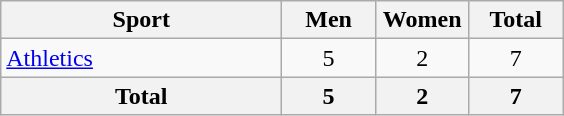<table class="wikitable sortable" style="text-align:center;">
<tr>
<th width=180>Sport</th>
<th width=55>Men</th>
<th width=55>Women</th>
<th width=55>Total</th>
</tr>
<tr>
<td align=left><a href='#'>Athletics</a></td>
<td>5</td>
<td>2</td>
<td>7</td>
</tr>
<tr>
<th>Total</th>
<th>5</th>
<th>2</th>
<th>7</th>
</tr>
</table>
